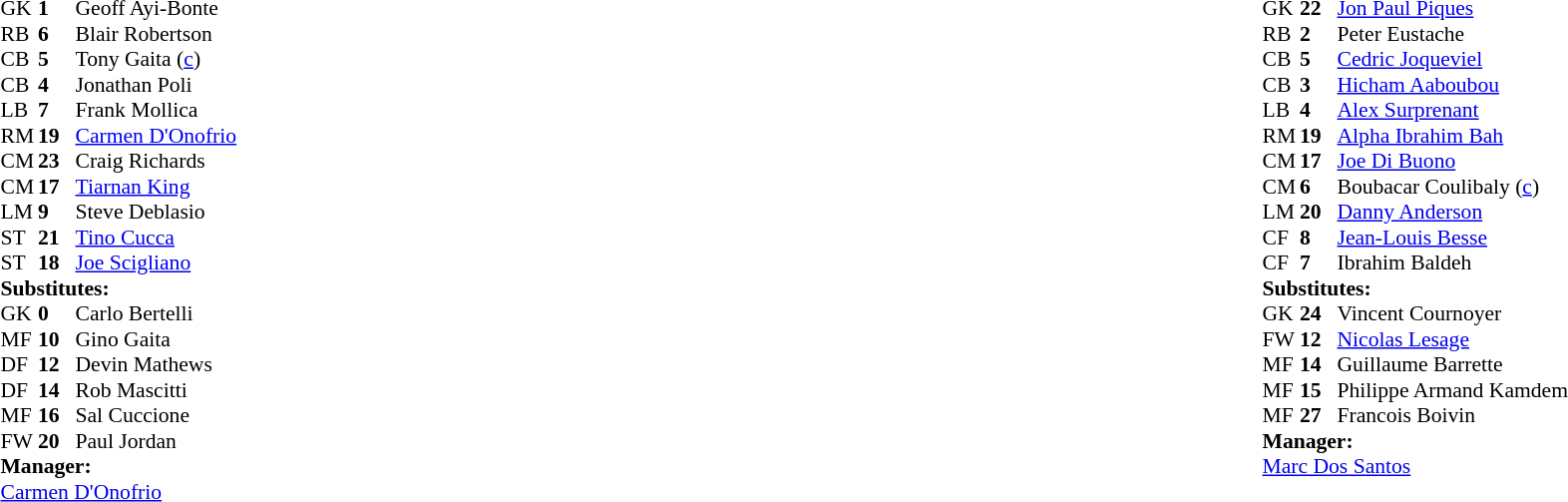<table style="width:100%;">
<tr>
<td style="vertical-align:top; width:50%;"><br><table style="font-size: 90%" cellspacing="0" cellpadding="0">
<tr>
<th width="25"></th>
<th width="25"></th>
</tr>
<tr>
<td>GK</td>
<td><strong>1</strong></td>
<td> Geoff Ayi-Bonte</td>
<td></td>
<td></td>
</tr>
<tr>
<td>RB</td>
<td><strong>6</strong></td>
<td> Blair Robertson</td>
</tr>
<tr>
<td>CB</td>
<td><strong>5</strong></td>
<td> Tony Gaita (<a href='#'>c</a>)</td>
</tr>
<tr>
<td>CB</td>
<td><strong>4</strong></td>
<td> Jonathan Poli</td>
</tr>
<tr>
<td>LB</td>
<td><strong>7</strong></td>
<td> Frank Mollica</td>
<td></td>
<td></td>
</tr>
<tr>
<td>RM</td>
<td><strong>19</strong></td>
<td> <a href='#'>Carmen D'Onofrio</a></td>
<td></td>
<td></td>
</tr>
<tr>
<td>CM</td>
<td><strong>23</strong></td>
<td> Craig Richards</td>
</tr>
<tr>
<td>CM</td>
<td><strong>17</strong></td>
<td> <a href='#'>Tiarnan King</a></td>
<td></td>
<td></td>
</tr>
<tr>
<td>LM</td>
<td><strong>9</strong></td>
<td> Steve Deblasio</td>
<td></td>
<td></td>
</tr>
<tr>
<td>ST</td>
<td><strong>21</strong></td>
<td> <a href='#'>Tino Cucca</a></td>
<td></td>
<td></td>
</tr>
<tr>
<td>ST</td>
<td><strong>18</strong></td>
<td> <a href='#'>Joe Scigliano</a></td>
</tr>
<tr>
<td colspan=3><strong>Substitutes:</strong></td>
</tr>
<tr>
<td>GK</td>
<td><strong>0</strong></td>
<td> Carlo Bertelli</td>
<td></td>
<td></td>
</tr>
<tr>
<td>MF</td>
<td><strong>10</strong></td>
<td> Gino Gaita</td>
<td></td>
<td></td>
</tr>
<tr>
<td>DF</td>
<td><strong>12</strong></td>
<td> Devin Mathews</td>
<td></td>
<td></td>
</tr>
<tr>
<td>DF</td>
<td><strong>14</strong></td>
<td> Rob Mascitti</td>
</tr>
<tr>
<td>MF</td>
<td><strong>16</strong></td>
<td> Sal Cuccione</td>
<td></td>
<td></td>
</tr>
<tr>
<td>FW</td>
<td><strong>20</strong></td>
<td> Paul Jordan</td>
<td></td>
<td></td>
</tr>
<tr>
<td colspan=3><strong>Manager:</strong></td>
</tr>
<tr>
<td colspan=4> <a href='#'>Carmen D'Onofrio</a></td>
</tr>
</table>
</td>
<td valign="top"></td>
<td style="vertical-align:top; width:50%;"><br><table cellspacing="0" cellpadding="0" style="font-size:90%; margin:auto;">
<tr>
<th width=25></th>
<th width=25></th>
</tr>
<tr>
<td>GK</td>
<td><strong>22</strong></td>
<td> <a href='#'>Jon Paul Piques</a></td>
<td></td>
<td></td>
</tr>
<tr>
<td>RB</td>
<td><strong>2</strong></td>
<td> Peter Eustache</td>
</tr>
<tr>
<td>CB</td>
<td><strong>5</strong></td>
<td> <a href='#'>Cedric Joqueviel</a></td>
</tr>
<tr>
<td>CB</td>
<td><strong>3</strong></td>
<td> <a href='#'>Hicham Aaboubou</a></td>
</tr>
<tr>
<td>LB</td>
<td><strong>4</strong></td>
<td> <a href='#'>Alex Surprenant</a></td>
<td></td>
<td></td>
</tr>
<tr>
<td>RM</td>
<td><strong>19</strong></td>
<td> <a href='#'>Alpha Ibrahim Bah</a></td>
<td></td>
<td></td>
</tr>
<tr>
<td>CM</td>
<td><strong>17</strong></td>
<td> <a href='#'>Joe Di Buono</a></td>
<td></td>
<td></td>
</tr>
<tr>
<td>CM</td>
<td><strong>6</strong></td>
<td> Boubacar Coulibaly (<a href='#'>c</a>)</td>
</tr>
<tr>
<td>LM</td>
<td><strong>20</strong></td>
<td> <a href='#'>Danny Anderson</a></td>
<td></td>
<td></td>
</tr>
<tr>
<td>CF</td>
<td><strong>8</strong></td>
<td> <a href='#'>Jean-Louis Besse</a></td>
<td></td>
<td></td>
</tr>
<tr>
<td>CF</td>
<td><strong>7</strong></td>
<td> Ibrahim Baldeh</td>
<td></td>
<td></td>
</tr>
<tr>
<td colspan=3><strong>Substitutes:</strong></td>
</tr>
<tr>
<td>GK</td>
<td><strong>24</strong></td>
<td> Vincent Cournoyer</td>
<td></td>
<td></td>
</tr>
<tr>
<td>FW</td>
<td><strong>12</strong></td>
<td> <a href='#'>Nicolas Lesage</a></td>
<td></td>
<td></td>
</tr>
<tr>
<td>MF</td>
<td><strong>14</strong></td>
<td> Guillaume Barrette</td>
<td></td>
<td></td>
</tr>
<tr>
<td>MF</td>
<td><strong>15</strong></td>
<td> Philippe Armand Kamdem</td>
<td></td>
<td></td>
</tr>
<tr>
<td>MF</td>
<td><strong>27</strong></td>
<td> Francois Boivin</td>
<td></td>
<td></td>
</tr>
<tr>
<td colspan=3><strong>Manager:</strong></td>
</tr>
<tr>
<td colspan=4> <a href='#'>Marc Dos Santos</a></td>
</tr>
</table>
</td>
</tr>
</table>
